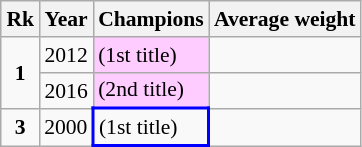<table class="wikitable" style="text-align: center; font-size: 90%; margin-left: 1em;">
<tr>
<th>Rk</th>
<th>Year</th>
<th>Champions</th>
<th>Average weight</th>
</tr>
<tr>
<td rowspan="2"><strong>1</strong></td>
<td>2012</td>
<td style="background-color: #ffccff; text-align: left;"> (1st title)</td>
<td style="text-align: right;"><strong></strong></td>
</tr>
<tr>
<td>2016</td>
<td style="background-color: #ffccff; text-align: left;"> (2nd title)</td>
<td style="text-align: right;"><strong></strong></td>
</tr>
<tr>
<td><strong>3</strong></td>
<td>2000</td>
<td style="border: 2px solid blue; text-align: left;"> (1st title)</td>
<td style="text-align: right;"><strong></strong></td>
</tr>
</table>
